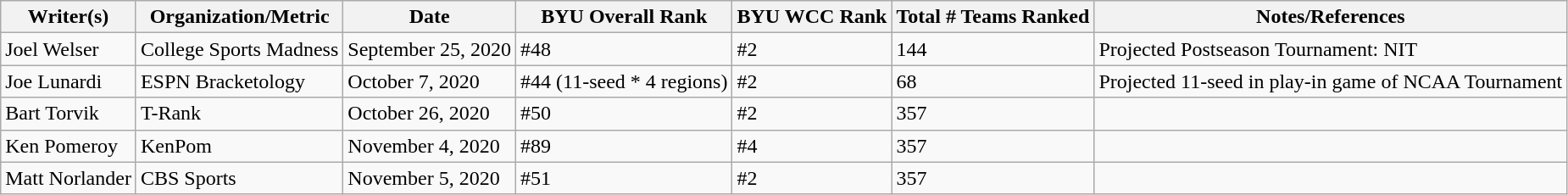<table class="wikitable sortable">
<tr>
<th>Writer(s)</th>
<th>Organization/Metric</th>
<th>Date</th>
<th>BYU Overall Rank</th>
<th>BYU WCC Rank</th>
<th>Total # Teams Ranked</th>
<th>Notes/References</th>
</tr>
<tr>
<td>Joel Welser</td>
<td>College Sports Madness</td>
<td>September 25, 2020</td>
<td>#48</td>
<td>#2</td>
<td>144</td>
<td>Projected Postseason Tournament: NIT</td>
</tr>
<tr>
<td>Joe Lunardi</td>
<td>ESPN Bracketology</td>
<td>October 7, 2020</td>
<td>#44 (11-seed * 4 regions)</td>
<td>#2</td>
<td>68</td>
<td>Projected 11-seed in play-in game of NCAA Tournament</td>
</tr>
<tr>
<td>Bart Torvik</td>
<td>T-Rank</td>
<td>October 26, 2020</td>
<td>#50</td>
<td>#2</td>
<td>357</td>
<td></td>
</tr>
<tr>
<td>Ken Pomeroy</td>
<td>KenPom</td>
<td>November 4, 2020</td>
<td>#89</td>
<td>#4</td>
<td>357</td>
<td></td>
</tr>
<tr>
<td>Matt Norlander</td>
<td>CBS Sports</td>
<td>November 5, 2020</td>
<td>#51</td>
<td>#2</td>
<td>357</td>
<td></td>
</tr>
</table>
